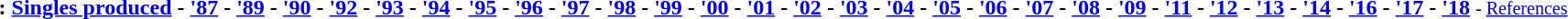<table id="toc" class="toc" summary="Contents" align="center">
<tr>
<th>:</th>
<td><strong><a href='#'>Singles produced</a> - <a href='#'>'87</a> - <a href='#'>'89</a> - <a href='#'>'90</a> - <a href='#'>'92</a> - <a href='#'>'93</a> - <a href='#'>'94</a> - <a href='#'>'95</a> - <a href='#'>'96</a> - <a href='#'>'97</a> - <a href='#'>'98</a> - <a href='#'>'99</a> - <a href='#'>'00</a> - <a href='#'>'01</a> - <a href='#'>'02</a> - <a href='#'>'03</a> - <a href='#'>'04</a> - <a href='#'>'05</a> - <a href='#'>'06</a> - <a href='#'>'07</a> - <a href='#'>'08</a> - <a href='#'>'09</a> - <a href='#'>'11</a> - <a href='#'>'12</a> - <a href='#'>'13</a> - <a href='#'>'14</a> - <a href='#'>'16</a> - <a href='#'>'17</a> - <a href='#'>'18</a></strong> <small> - <a href='#'>References</a></small> </td>
</tr>
</table>
